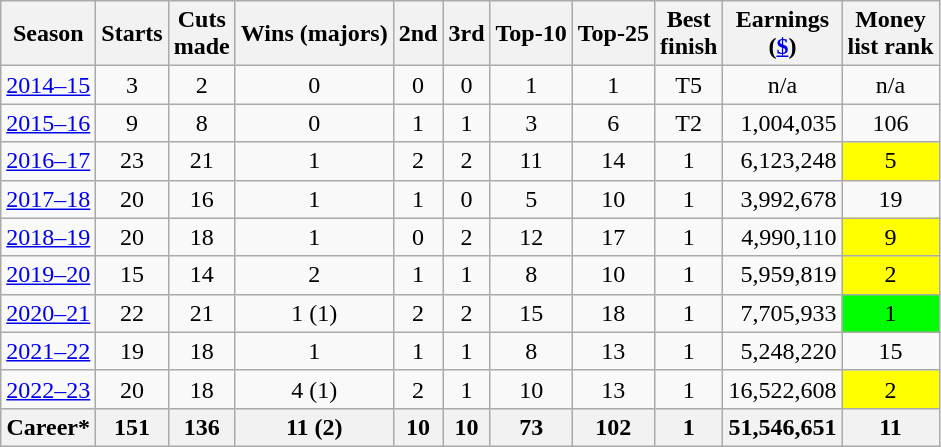<table class="wikitable" style="text-align:center">
<tr>
<th>Season</th>
<th>Starts</th>
<th>Cuts<br>made</th>
<th>Wins (majors)</th>
<th>2nd</th>
<th>3rd</th>
<th>Top-10</th>
<th>Top-25</th>
<th>Best<br>finish</th>
<th>Earnings<br>(<a href='#'>$</a>)</th>
<th>Money<br>list rank</th>
</tr>
<tr>
<td><a href='#'>2014–15</a></td>
<td>3</td>
<td>2</td>
<td>0</td>
<td>0</td>
<td>0</td>
<td>1</td>
<td>1</td>
<td>T5</td>
<td style="text-align:center;">n/a</td>
<td>n/a</td>
</tr>
<tr>
<td><a href='#'>2015–16</a></td>
<td>9</td>
<td>8</td>
<td>0</td>
<td>1</td>
<td>1</td>
<td>3</td>
<td>6</td>
<td>T2</td>
<td style="text-align:right;">1,004,035</td>
<td>106</td>
</tr>
<tr>
<td><a href='#'>2016–17</a></td>
<td>23</td>
<td>21</td>
<td>1</td>
<td>2</td>
<td>2</td>
<td>11</td>
<td>14</td>
<td>1</td>
<td style="text-align:right;">6,123,248</td>
<td style="background:yellow;">5</td>
</tr>
<tr>
<td><a href='#'>2017–18</a></td>
<td>20</td>
<td>16</td>
<td>1</td>
<td>1</td>
<td>0</td>
<td>5</td>
<td>10</td>
<td>1</td>
<td style="text-align:right;">3,992,678</td>
<td>19</td>
</tr>
<tr>
<td><a href='#'>2018–19</a></td>
<td>20</td>
<td>18</td>
<td>1</td>
<td>0</td>
<td>2</td>
<td>12</td>
<td>17</td>
<td>1</td>
<td style="text-align:right;">4,990,110</td>
<td style="background:yellow;">9</td>
</tr>
<tr>
<td><a href='#'>2019–20</a></td>
<td>15</td>
<td>14</td>
<td>2</td>
<td>1</td>
<td>1</td>
<td>8</td>
<td>10</td>
<td>1</td>
<td style="text-align:right;">5,959,819</td>
<td style="background:yellow;">2</td>
</tr>
<tr>
<td><a href='#'>2020–21</a></td>
<td>22</td>
<td>21</td>
<td>1 (1)</td>
<td>2</td>
<td>2</td>
<td>15</td>
<td>18</td>
<td>1</td>
<td style="text-align:right;">7,705,933</td>
<td style="background:lime;">1</td>
</tr>
<tr>
<td><a href='#'>2021–22</a></td>
<td>19</td>
<td>18</td>
<td>1</td>
<td>1</td>
<td>1</td>
<td>8</td>
<td>13</td>
<td>1</td>
<td style="text-align:right;">5,248,220</td>
<td>15</td>
</tr>
<tr>
<td><a href='#'>2022–23</a></td>
<td>20</td>
<td>18</td>
<td>4 (1)</td>
<td>2</td>
<td>1</td>
<td>10</td>
<td>13</td>
<td>1</td>
<td style="text-align:right;">16,522,608</td>
<td style="background:yellow;">2</td>
</tr>
<tr>
<th>Career*</th>
<th>151</th>
<th>136</th>
<th>11 (2)</th>
<th>10</th>
<th>10</th>
<th>73</th>
<th>102</th>
<th>1</th>
<th>51,546,651</th>
<th>11</th>
</tr>
</table>
